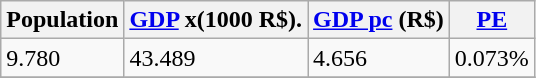<table class="wikitable" border="1">
<tr>
<th>Population </th>
<th><a href='#'>GDP</a> x(1000 R$).</th>
<th><a href='#'>GDP pc</a> (R$)</th>
<th><a href='#'>PE</a></th>
</tr>
<tr>
<td>9.780</td>
<td>43.489</td>
<td>4.656</td>
<td>0.073%</td>
</tr>
<tr>
</tr>
</table>
